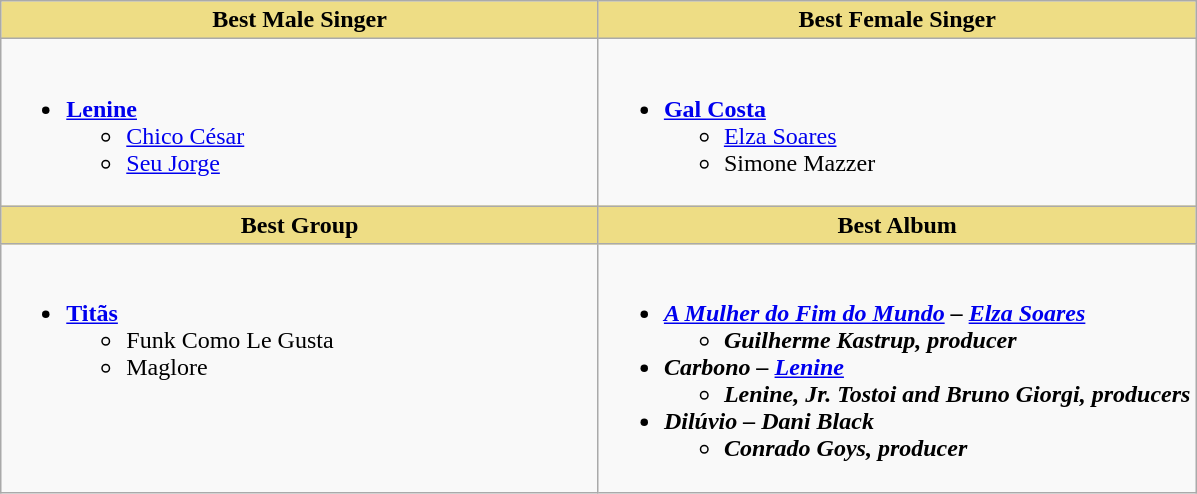<table class="wikitable" style="width=">
<tr>
<th style="background:#EEDD85; width:50%">Best Male Singer</th>
<th style="background:#EEDD85; width:50%">Best Female Singer</th>
</tr>
<tr>
<td style="vertical-align:top"><br><ul><li><strong><a href='#'>Lenine</a></strong><ul><li><a href='#'>Chico César</a></li><li><a href='#'>Seu Jorge</a></li></ul></li></ul></td>
<td style="vertical-align:top"><br><ul><li><strong><a href='#'>Gal Costa</a></strong><ul><li><a href='#'>Elza Soares</a></li><li>Simone Mazzer</li></ul></li></ul></td>
</tr>
<tr>
<th style="background:#EEDD85; width:50%">Best Group</th>
<th style="background:#EEDD85; width:50%">Best Album</th>
</tr>
<tr>
<td style="vertical-align:top"><br><ul><li><strong><a href='#'>Titãs</a></strong><ul><li>Funk Como Le Gusta</li><li>Maglore</li></ul></li></ul></td>
<td style="vertical-align:top"><br><ul><li><strong><em><a href='#'>A Mulher do Fim do Mundo</a><em> – <a href='#'>Elza Soares</a><strong><ul><li></strong>Guilherme Kastrup, producer<strong></li></ul></li><li></em>Carbono<em> – <a href='#'>Lenine</a><ul><li>Lenine, Jr. Tostoi and Bruno Giorgi, producers</li></ul></li><li></em>Dilúvio<em> – Dani Black<ul><li>Conrado Goys, producer</li></ul></li></ul></td>
</tr>
</table>
